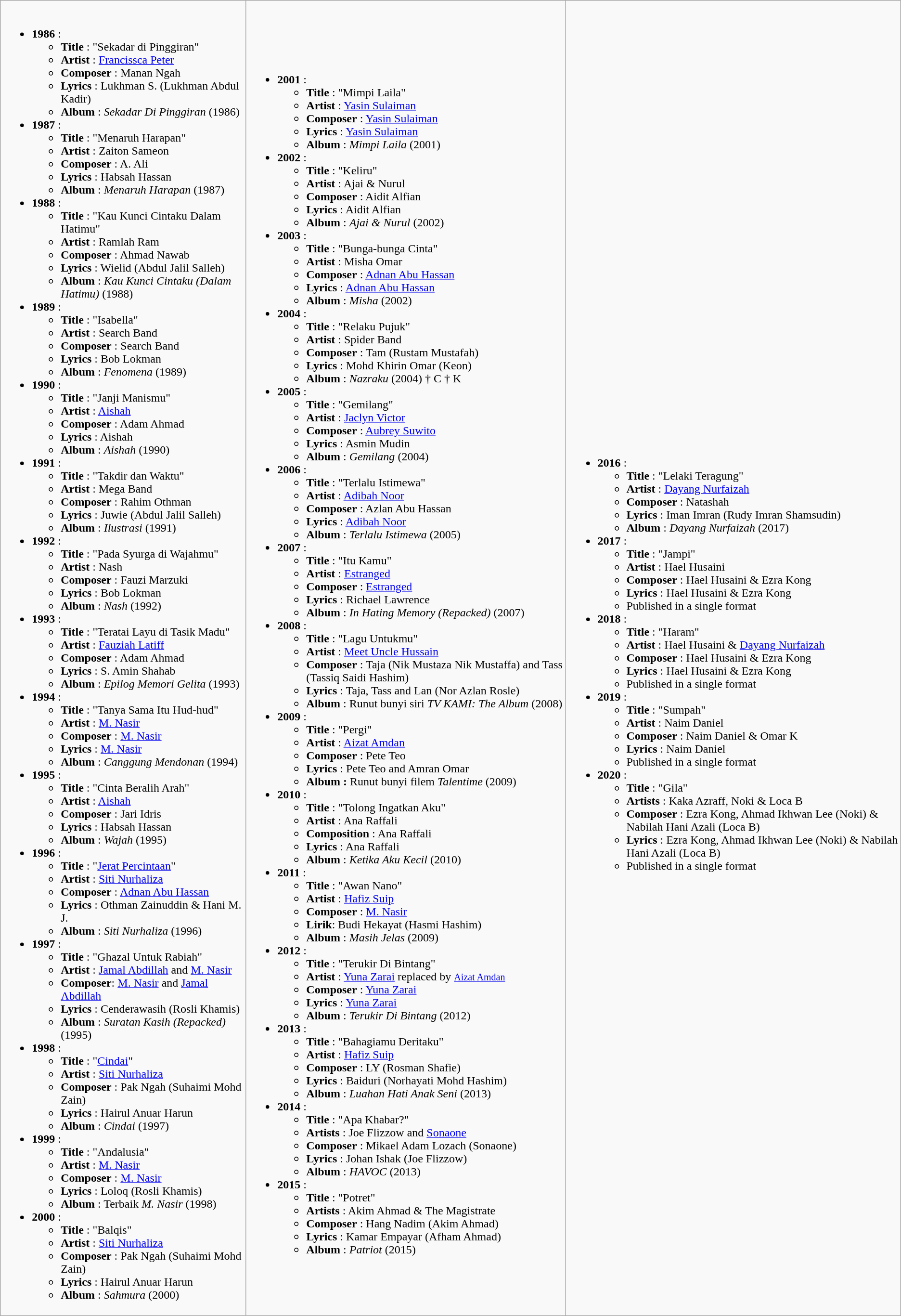<table class="wikitable">
<tr>
<td><br><ul><li><strong>1986</strong> :<ul><li><strong>Title</strong> : "Sekadar di Pinggiran"</li><li><strong>Artist</strong> : <a href='#'>Francissca Peter</a></li><li><strong>Composer</strong> : Manan Ngah</li><li><strong>Lyrics</strong> : Lukhman S. (Lukhman Abdul Kadir)</li><li><strong>Album</strong> : <em>Sekadar Di Pinggiran</em> (1986)</li></ul></li><li><strong>1987</strong> :<ul><li><strong>Title</strong> : "Menaruh Harapan"</li><li><strong>Artist</strong> : Zaiton Sameon</li><li><strong>Composer</strong> : A. Ali</li><li><strong>Lyrics</strong> : Habsah Hassan</li><li><strong>Album</strong> : <em>Menaruh Harapan</em> (1987)</li></ul></li><li><strong>1988</strong> :<ul><li><strong>Title</strong> : "Kau Kunci Cintaku Dalam Hatimu"</li><li><strong>Artist</strong> : Ramlah Ram</li><li><strong>Composer</strong> : Ahmad Nawab</li><li><strong>Lyrics</strong> : Wielid (Abdul Jalil Salleh)</li><li><strong>Album</strong> : <em>Kau Kunci Cintaku (Dalam Hatimu)</em> (1988)</li></ul></li><li><strong>1989</strong> :<ul><li><strong>Title</strong> : "Isabella"</li><li><strong>Artist</strong> : Search Band</li><li><strong>Composer</strong> : Search Band</li><li><strong>Lyrics</strong> : Bob Lokman</li><li><strong>Album</strong> : <em>Fenomena</em> (1989)</li></ul></li><li><strong>1990</strong> :<ul><li><strong>Title</strong> : "Janji Manismu"</li><li><strong>Artist</strong> : <a href='#'>Aishah</a></li><li><strong>Composer</strong> : Adam Ahmad</li><li><strong>Lyrics</strong> : Aishah</li><li><strong>Album</strong> : <em>Aishah</em> (1990)</li></ul></li><li><strong>1991</strong> :<ul><li><strong>Title</strong> : "Takdir dan Waktu"</li><li><strong>Artist</strong> : Mega Band</li><li><strong>Composer</strong> : Rahim Othman</li><li><strong>Lyrics</strong> : Juwie (Abdul Jalil Salleh)</li><li><strong>Album</strong> : <em>Ilustrasi</em> (1991)</li></ul></li><li><strong>1992</strong> :<ul><li><strong>Title</strong> : "Pada Syurga di Wajahmu"</li><li><strong>Artist</strong> : Nash</li><li><strong>Composer</strong> : Fauzi Marzuki</li><li><strong>Lyrics</strong> : Bob Lokman</li><li><strong>Album</strong> : <em>Nash</em> (1992)</li></ul></li><li><strong>1993</strong> :<ul><li><strong>Title</strong> : "Teratai Layu di Tasik Madu"</li><li><strong>Artist</strong> : <a href='#'>Fauziah Latiff</a></li><li><strong>Composer</strong> : Adam Ahmad</li><li><strong>Lyrics</strong> : S. Amin Shahab</li><li><strong>Album</strong> : <em>Epilog Memori Gelita</em> (1993)</li></ul></li><li><strong>1994</strong> :<ul><li><strong>Title</strong> : "Tanya Sama Itu Hud-hud"</li><li><strong>Artist</strong> : <a href='#'>M. Nasir</a></li><li><strong>Composer</strong> : <a href='#'>M. Nasir</a></li><li><strong>Lyrics</strong> : <a href='#'>M. Nasir</a></li><li><strong>Album</strong> : <em>Canggung Mendonan</em> (1994)</li></ul></li><li><strong>1995</strong> :<ul><li><strong>Title</strong> : "Cinta Beralih Arah"</li><li><strong>Artist</strong> : <a href='#'>Aishah</a></li><li><strong>Composer</strong> : Jari Idris</li><li><strong>Lyrics</strong> : Habsah Hassan</li><li><strong>Album</strong> : <em>Wajah</em> (1995)</li></ul></li><li><strong>1996</strong> :<ul><li><strong>Title</strong> : "<a href='#'>Jerat Percintaan</a>"</li><li><strong>Artist</strong> : <a href='#'>Siti Nurhaliza</a></li><li><strong>Composer</strong> : <a href='#'>Adnan Abu Hassan</a></li><li><strong>Lyrics</strong> : Othman Zainuddin & Hani M. J.</li><li><strong>Album</strong> : <em>Siti Nurhaliza</em> (1996)</li></ul></li><li><strong>1997</strong> :<ul><li><strong>Title</strong> : "Ghazal Untuk Rabiah"</li><li><strong>Artist</strong> : <a href='#'>Jamal Abdillah</a> and <a href='#'>M. Nasir</a></li><li><strong>Composer</strong>: <a href='#'>M. Nasir</a> and <a href='#'>Jamal Abdillah</a></li><li><strong>Lyrics</strong> : Cenderawasih (Rosli Khamis)</li><li><strong>Album</strong> : <em>Suratan Kasih (Repacked)</em> (1995)</li></ul></li><li><strong>1998</strong> :<ul><li><strong>Title</strong> : "<a href='#'>Cindai</a>"</li><li><strong>Artist</strong> : <a href='#'>Siti Nurhaliza</a></li><li><strong>Composer</strong> : Pak Ngah (Suhaimi Mohd Zain)</li><li><strong>Lyrics</strong> : Hairul Anuar Harun</li><li><strong>Album</strong> : <em>Cindai</em> (1997)</li></ul></li><li><strong>1999</strong> :<ul><li><strong>Title</strong> : "Andalusia"</li><li><strong>Artist</strong> : <a href='#'>M. Nasir</a></li><li><strong>Composer</strong> : <a href='#'>M. Nasir</a></li><li><strong>Lyrics</strong> : Loloq (Rosli Khamis)</li><li><strong>Album</strong> : Terbaik <em>M. Nasir</em> (1998)</li></ul></li><li><strong>2000</strong> :<ul><li><strong>Title</strong> : "Balqis"</li><li><strong>Artist</strong> : <a href='#'>Siti Nurhaliza</a></li><li><strong>Composer</strong> : Pak Ngah (Suhaimi Mohd Zain)</li><li><strong>Lyrics</strong> : Hairul Anuar Harun</li><li><strong>Album</strong> : <em>Sahmura</em> (2000)</li></ul></li></ul></td>
<td><br><ul><li><strong>2001</strong> :<ul><li><strong>Title</strong> : "Mimpi Laila"</li><li><strong>Artist</strong> : <a href='#'>Yasin Sulaiman</a></li><li><strong>Composer</strong> : <a href='#'>Yasin Sulaiman</a></li><li><strong>Lyrics</strong> : <a href='#'>Yasin Sulaiman</a></li><li><strong>Album</strong> : <em>Mimpi Laila</em> (2001)</li></ul></li><li><strong>2002</strong> :<ul><li><strong>Title</strong> : "Keliru"</li><li><strong>Artist</strong> : Ajai & Nurul</li><li><strong>Composer</strong> : Aidit Alfian</li><li><strong>Lyrics</strong> : Aidit Alfian</li><li><strong>Album</strong> : <em>Ajai & Nurul</em> (2002)</li></ul></li><li><strong>2003</strong> :<ul><li><strong>Title</strong> : "Bunga-bunga Cinta"</li><li><strong>Artist</strong> : Misha Omar</li><li><strong>Composer</strong> : <a href='#'>Adnan Abu Hassan</a></li><li><strong>Lyrics</strong> : <a href='#'>Adnan Abu Hassan</a></li><li><strong>Album</strong> : <em>Misha</em> (2002)</li></ul></li><li><strong>2004</strong> :<ul><li><strong>Title</strong> : "Relaku Pujuk"</li><li><strong>Artist</strong> : Spider Band</li><li><strong>Composer</strong> : Tam (Rustam Mustafah)</li><li><strong>Lyrics</strong> : Mohd Khirin Omar (Keon)</li><li><strong>Album</strong> : <em>Nazraku</em> (2004) † C † K</li></ul></li><li><strong>2005</strong> :<ul><li><strong>Title</strong> : "Gemilang"</li><li><strong>Artist</strong> : <a href='#'>Jaclyn Victor</a></li><li><strong>Composer</strong> : <a href='#'>Aubrey Suwito</a></li><li><strong>Lyrics</strong> : Asmin Mudin</li><li><strong>Album</strong> : <em>Gemilang</em> (2004)</li></ul></li><li><strong>2006</strong> :<ul><li><strong>Title</strong> : "Terlalu Istimewa"</li><li><strong>Artist</strong> : <a href='#'>Adibah Noor</a></li><li><strong>Composer</strong> : Azlan Abu Hassan</li><li><strong>Lyrics</strong> : <a href='#'>Adibah Noor</a></li><li><strong>Album</strong> : <em>Terlalu Istimewa</em> (2005)</li></ul></li><li><strong>2007</strong> :<ul><li><strong>Title</strong> : "Itu Kamu"</li><li><strong>Artist</strong> : <a href='#'>Estranged</a></li><li><strong>Composer</strong> : <a href='#'>Estranged</a></li><li><strong>Lyrics</strong> : Richael Lawrence</li><li><strong>Album</strong> : <em>In Hating Memory (Repacked)</em> (2007)</li></ul></li><li><strong>2008</strong> :<ul><li><strong>Title</strong> : "Lagu Untukmu"</li><li><strong>Artist</strong> : <a href='#'>Meet Uncle Hussain</a></li><li><strong>Composer</strong> : Taja (Nik Mustaza Nik Mustaffa) and Tass (Tassiq Saidi Hashim)</li><li><strong>Lyrics</strong> : Taja, Tass and Lan (Nor Azlan Rosle)</li><li><strong>Album</strong> : Runut bunyi siri <em>TV KAMI: The Album</em> (2008)</li></ul></li><li><strong>2009</strong> :<ul><li><strong>Title</strong> : "Pergi"</li><li><strong>Artist</strong> : <a href='#'>Aizat Amdan</a></li><li><strong>Composer</strong> : Pete Teo</li><li><strong>Lyrics</strong> : Pete Teo and Amran Omar</li><li><strong>Album :</strong> Runut bunyi filem <em>Talentime</em> (2009)</li></ul></li><li><strong>2010</strong> :<ul><li><strong>Title</strong> : "Tolong Ingatkan Aku"</li><li><strong>Artist</strong> : Ana Raffali</li><li><strong>Composition</strong> : Ana Raffali</li><li><strong>Lyrics</strong> : Ana Raffali</li><li><strong>Album</strong> : <em>Ketika Aku Kecil</em> (2010)</li></ul></li><li><strong>2011</strong> :<ul><li><strong>Title</strong> : "Awan Nano"</li><li><strong>Artist</strong> : <a href='#'>Hafiz Suip</a></li><li><strong>Composer</strong> : <a href='#'>M. Nasir</a></li><li><strong>Lirik</strong>: Budi Hekayat (Hasmi Hashim)</li><li><strong>Album</strong> : <em>Masih Jelas</em> (2009)</li></ul></li><li><strong>2012</strong> :<ul><li><strong>Title</strong> : "Terukir Di Bintang"</li><li><strong>Artist</strong> : <a href='#'>Yuna Zarai</a> replaced by <small><a href='#'>Aizat Amdan</a></small></li><li><strong>Composer</strong> : <a href='#'>Yuna Zarai</a></li><li><strong>Lyrics</strong> : <a href='#'>Yuna Zarai</a></li><li><strong>Album</strong> : <em>Terukir Di Bintang</em> (2012)</li></ul></li><li><strong>2013</strong> :<ul><li><strong>Title</strong> : "Bahagiamu Deritaku"</li><li><strong>Artist</strong> : <a href='#'>Hafiz Suip</a></li><li><strong>Composer</strong> : LY (Rosman Shafie)</li><li><strong>Lyrics</strong> : Baiduri (Norhayati Mohd Hashim)</li><li><strong>Album</strong> : <em>Luahan Hati Anak Seni</em> (2013)</li></ul></li><li><strong>2014</strong> :<ul><li><strong>Title</strong> : "Apa Khabar?"</li><li><strong>Artists</strong> : Joe Flizzow and <a href='#'>Sonaone</a></li><li><strong>Composer</strong> : Mikael Adam Lozach (Sonaone)</li><li><strong>Lyrics</strong> : Johan Ishak (Joe Flizzow)</li><li><strong>Album</strong> : <em>HAVOC</em> (2013)</li></ul></li><li><strong>2015</strong> :<ul><li><strong>Title</strong> : "Potret"</li><li><strong>Artists</strong> : Akim Ahmad & The Magistrate</li><li><strong>Composer</strong> : Hang Nadim (Akim Ahmad)</li><li><strong>Lyrics</strong> : Kamar Empayar (Afham Ahmad)</li><li><strong>Album</strong> : <em>Patriot</em> (2015)</li></ul></li></ul></td>
<td><br><ul><li><strong>2016</strong> :<ul><li><strong>Title</strong> : "Lelaki Teragung"</li><li><strong>Artist</strong> : <a href='#'>Dayang Nurfaizah</a></li><li><strong>Composer</strong> : Natashah</li><li><strong>Lyrics</strong> : Iman Imran (Rudy Imran Shamsudin)</li><li><strong>Album</strong> : <em>Dayang Nurfaizah</em> (2017)</li></ul></li><li><strong>2017</strong> :<ul><li><strong>Title</strong> : "Jampi"</li><li><strong>Artist</strong> : Hael Husaini</li><li><strong>Composer</strong> : Hael Husaini & Ezra Kong</li><li><strong>Lyrics</strong> : Hael Husaini & Ezra Kong</li><li>Published in a single format</li></ul></li><li><strong>2018</strong> :<ul><li><strong>Title</strong> : "Haram"</li><li><strong>Artist</strong> : Hael Husaini & <a href='#'>Dayang Nurfaizah</a></li><li><strong>Composer</strong> : Hael Husaini & Ezra Kong</li><li><strong>Lyrics</strong> : Hael Husaini & Ezra Kong</li><li>Published in a single format</li></ul></li><li><strong>2019</strong> :<ul><li><strong>Title</strong> : "Sumpah"</li><li><strong>Artist</strong> : Naim Daniel</li><li><strong>Composer</strong> : Naim Daniel & Omar K</li><li><strong>Lyrics</strong> : Naim Daniel</li><li>Published in a single format</li></ul></li><li><strong>2020</strong> :<ul><li><strong>Title</strong> : "Gila"</li><li><strong>Artists</strong> : Kaka Azraff, Noki & Loca B</li><li><strong>Composer</strong> : Ezra Kong, Ahmad Ikhwan Lee (Noki) & Nabilah Hani Azali (Loca B)</li><li><strong>Lyrics</strong> : Ezra Kong, Ahmad Ikhwan Lee (Noki) & Nabilah Hani Azali (Loca B)</li><li>Published in a single format</li></ul></li></ul></td>
</tr>
</table>
